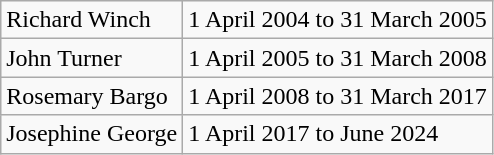<table class="wikitable">
<tr>
<td>Richard Winch</td>
<td>1 April 2004 to 31 March 2005</td>
</tr>
<tr>
<td>John Turner</td>
<td>1 April 2005 to 31 March 2008</td>
</tr>
<tr>
<td>Rosemary Bargo</td>
<td>1 April 2008 to 31 March 2017</td>
</tr>
<tr>
<td>Josephine George</td>
<td>1 April 2017 to June 2024</td>
</tr>
</table>
